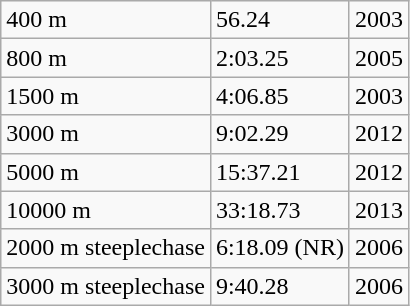<table class="wikitable" border="1">
<tr>
<td>400 m</td>
<td>56.24</td>
<td>2003</td>
</tr>
<tr>
<td>800 m</td>
<td>2:03.25</td>
<td>2005</td>
</tr>
<tr>
<td>1500 m</td>
<td>4:06.85</td>
<td>2003</td>
</tr>
<tr>
<td>3000 m</td>
<td>9:02.29</td>
<td>2012</td>
</tr>
<tr>
<td>5000 m</td>
<td>15:37.21</td>
<td>2012</td>
</tr>
<tr>
<td>10000 m</td>
<td>33:18.73</td>
<td>2013</td>
</tr>
<tr>
<td>2000 m steeplechase</td>
<td>6:18.09 (NR)</td>
<td>2006</td>
</tr>
<tr>
<td>3000 m steeplechase</td>
<td>9:40.28</td>
<td>2006</td>
</tr>
</table>
